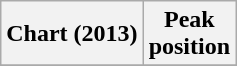<table class="wikitable sortable plainrowheaders" style="text-align:center">
<tr>
<th scope="col">Chart (2013)</th>
<th scope="col">Peak<br>position</th>
</tr>
<tr>
</tr>
</table>
